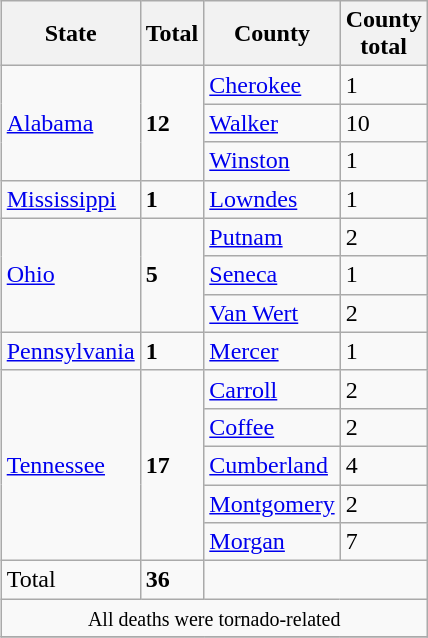<table class="wikitable" style="margin:0 0 0.5em 1em;float:right;">
<tr>
<th><strong>State</strong></th>
<th><strong>Total</strong></th>
<th><strong>County</strong></th>
<th><strong>County<br>total</strong></th>
</tr>
<tr>
<td rowspan=3><a href='#'>Alabama</a></td>
<td rowspan=3><strong>12</strong></td>
<td><a href='#'>Cherokee</a></td>
<td>1</td>
</tr>
<tr>
<td><a href='#'>Walker</a></td>
<td>10</td>
</tr>
<tr>
<td><a href='#'>Winston</a></td>
<td>1</td>
</tr>
<tr>
<td rowspan=1><a href='#'>Mississippi</a></td>
<td rowspan=1><strong>1</strong></td>
<td><a href='#'>Lowndes</a></td>
<td>1</td>
</tr>
<tr>
<td rowspan=3><a href='#'>Ohio</a></td>
<td rowspan=3><strong>5</strong></td>
<td><a href='#'>Putnam</a></td>
<td>2</td>
</tr>
<tr>
<td><a href='#'>Seneca</a></td>
<td>1</td>
</tr>
<tr>
<td><a href='#'>Van Wert</a></td>
<td>2</td>
</tr>
<tr>
<td rowspan=1><a href='#'>Pennsylvania</a></td>
<td rowspan=1><strong>1</strong></td>
<td><a href='#'>Mercer</a></td>
<td>1</td>
</tr>
<tr>
<td rowspan=5><a href='#'>Tennessee</a></td>
<td rowspan=5><strong>17</strong></td>
<td><a href='#'>Carroll</a></td>
<td>2</td>
</tr>
<tr>
<td><a href='#'>Coffee</a></td>
<td>2</td>
</tr>
<tr>
<td><a href='#'>Cumberland</a></td>
<td>4</td>
</tr>
<tr>
<td><a href='#'>Montgomery</a></td>
<td>2</td>
</tr>
<tr>
<td><a href='#'>Morgan</a></td>
<td>7</td>
</tr>
<tr>
<td>Total</td>
<td><strong>36</strong></td>
<td colspan=2></td>
</tr>
<tr>
<td colspan=4 align=center><small>All deaths were tornado-related</small></td>
</tr>
<tr>
</tr>
</table>
